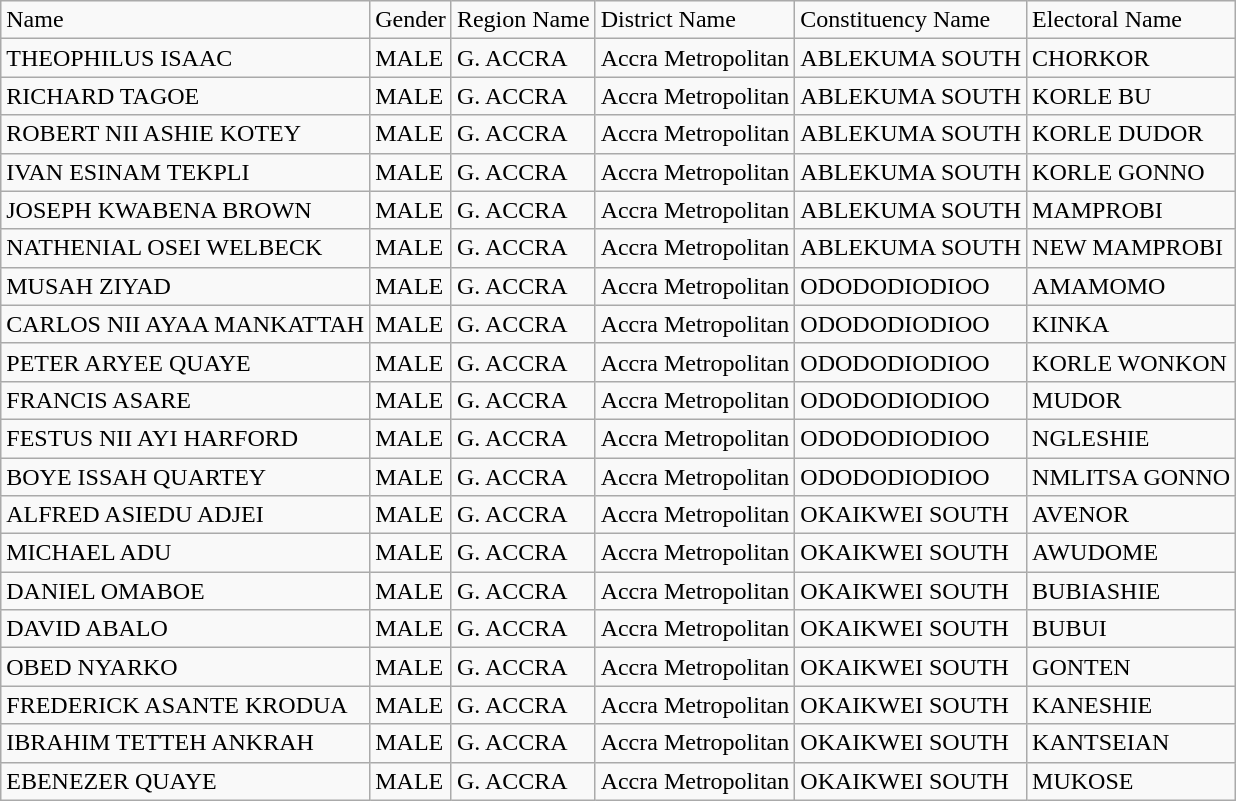<table class="wikitable">
<tr>
<td>Name</td>
<td>Gender</td>
<td>Region Name</td>
<td>District Name</td>
<td>Constituency Name</td>
<td>Electoral Name</td>
</tr>
<tr>
<td>THEOPHILUS ISAAC</td>
<td>MALE</td>
<td>G. ACCRA</td>
<td>Accra Metropolitan</td>
<td>ABLEKUMA SOUTH</td>
<td>CHORKOR</td>
</tr>
<tr>
<td>RICHARD TAGOE</td>
<td>MALE</td>
<td>G. ACCRA</td>
<td>Accra Metropolitan</td>
<td>ABLEKUMA SOUTH</td>
<td>KORLE BU</td>
</tr>
<tr>
<td>ROBERT NII ASHIE KOTEY</td>
<td>MALE</td>
<td>G. ACCRA</td>
<td>Accra Metropolitan</td>
<td>ABLEKUMA SOUTH</td>
<td>KORLE DUDOR</td>
</tr>
<tr>
<td>IVAN ESINAM TEKPLI</td>
<td>MALE</td>
<td>G. ACCRA</td>
<td>Accra Metropolitan</td>
<td>ABLEKUMA SOUTH</td>
<td>KORLE GONNO</td>
</tr>
<tr>
<td>JOSEPH KWABENA BROWN</td>
<td>MALE</td>
<td>G. ACCRA</td>
<td>Accra Metropolitan</td>
<td>ABLEKUMA SOUTH</td>
<td>MAMPROBI</td>
</tr>
<tr>
<td>NATHENIAL OSEI WELBECK</td>
<td>MALE</td>
<td>G. ACCRA</td>
<td>Accra Metropolitan</td>
<td>ABLEKUMA SOUTH</td>
<td>NEW MAMPROBI</td>
</tr>
<tr>
<td>MUSAH ZIYAD</td>
<td>MALE</td>
<td>G. ACCRA</td>
<td>Accra Metropolitan</td>
<td>ODODODIODIOO</td>
<td>AMAMOMO</td>
</tr>
<tr>
<td>CARLOS NII AYAA MANKATTAH</td>
<td>MALE</td>
<td>G. ACCRA</td>
<td>Accra Metropolitan</td>
<td>ODODODIODIOO</td>
<td>KINKA</td>
</tr>
<tr>
<td>PETER ARYEE QUAYE</td>
<td>MALE</td>
<td>G. ACCRA</td>
<td>Accra Metropolitan</td>
<td>ODODODIODIOO</td>
<td>KORLE WONKON</td>
</tr>
<tr>
<td>FRANCIS ASARE</td>
<td>MALE</td>
<td>G. ACCRA</td>
<td>Accra Metropolitan</td>
<td>ODODODIODIOO</td>
<td>MUDOR</td>
</tr>
<tr>
<td>FESTUS NII AYI HARFORD</td>
<td>MALE</td>
<td>G. ACCRA</td>
<td>Accra Metropolitan</td>
<td>ODODODIODIOO</td>
<td>NGLESHIE</td>
</tr>
<tr>
<td>BOYE ISSAH QUARTEY</td>
<td>MALE</td>
<td>G. ACCRA</td>
<td>Accra Metropolitan</td>
<td>ODODODIODIOO</td>
<td>NMLITSA GONNO</td>
</tr>
<tr>
<td>ALFRED ASIEDU ADJEI</td>
<td>MALE</td>
<td>G. ACCRA</td>
<td>Accra Metropolitan</td>
<td>OKAIKWEI SOUTH</td>
<td>AVENOR</td>
</tr>
<tr>
<td>MICHAEL ADU</td>
<td>MALE</td>
<td>G. ACCRA</td>
<td>Accra Metropolitan</td>
<td>OKAIKWEI SOUTH</td>
<td>AWUDOME</td>
</tr>
<tr>
<td>DANIEL OMABOE</td>
<td>MALE</td>
<td>G. ACCRA</td>
<td>Accra Metropolitan</td>
<td>OKAIKWEI SOUTH</td>
<td>BUBIASHIE</td>
</tr>
<tr>
<td>DAVID ABALO</td>
<td>MALE</td>
<td>G. ACCRA</td>
<td>Accra Metropolitan</td>
<td>OKAIKWEI SOUTH</td>
<td>BUBUI</td>
</tr>
<tr>
<td>OBED NYARKO</td>
<td>MALE</td>
<td>G. ACCRA</td>
<td>Accra Metropolitan</td>
<td>OKAIKWEI SOUTH</td>
<td>GONTEN</td>
</tr>
<tr>
<td>FREDERICK ASANTE KRODUA</td>
<td>MALE</td>
<td>G. ACCRA</td>
<td>Accra Metropolitan</td>
<td>OKAIKWEI SOUTH</td>
<td>KANESHIE</td>
</tr>
<tr>
<td>IBRAHIM TETTEH ANKRAH</td>
<td>MALE</td>
<td>G. ACCRA</td>
<td>Accra Metropolitan</td>
<td>OKAIKWEI SOUTH</td>
<td>KANTSEIAN</td>
</tr>
<tr>
<td>EBENEZER QUAYE</td>
<td>MALE</td>
<td>G. ACCRA</td>
<td>Accra Metropolitan</td>
<td>OKAIKWEI SOUTH</td>
<td>MUKOSE</td>
</tr>
</table>
